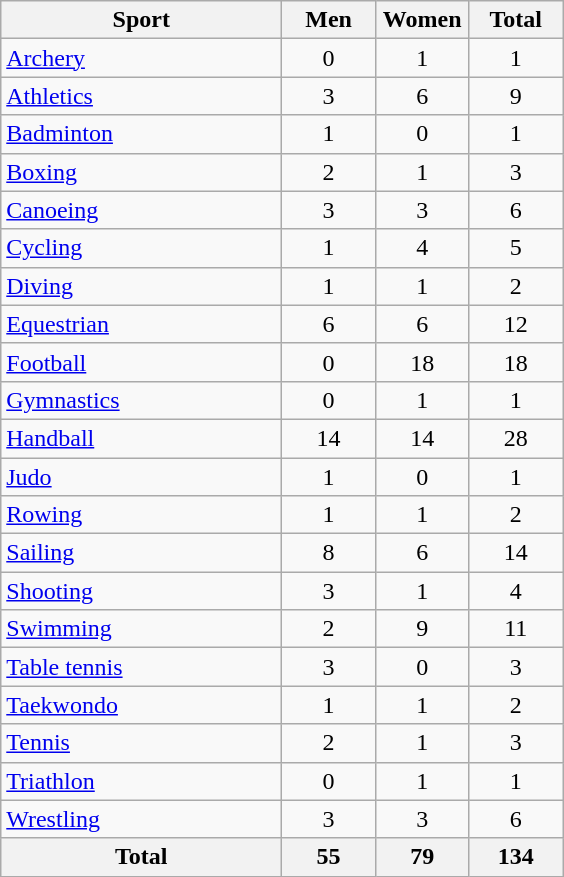<table class="wikitable sortable" style="text-align:center;">
<tr>
<th width=180>Sport</th>
<th width=55>Men</th>
<th width=55>Women</th>
<th width=55>Total</th>
</tr>
<tr>
<td align=left><a href='#'>Archery</a></td>
<td>0</td>
<td>1</td>
<td>1</td>
</tr>
<tr>
<td align=left><a href='#'>Athletics</a></td>
<td>3</td>
<td>6</td>
<td>9</td>
</tr>
<tr>
<td align=left><a href='#'>Badminton</a></td>
<td>1</td>
<td>0</td>
<td>1</td>
</tr>
<tr>
<td align=left><a href='#'>Boxing</a></td>
<td>2</td>
<td>1</td>
<td>3</td>
</tr>
<tr>
<td align=left><a href='#'>Canoeing</a></td>
<td>3</td>
<td>3</td>
<td>6</td>
</tr>
<tr>
<td align=left><a href='#'>Cycling</a></td>
<td>1</td>
<td>4</td>
<td>5</td>
</tr>
<tr>
<td align=left><a href='#'>Diving</a></td>
<td>1</td>
<td>1</td>
<td>2</td>
</tr>
<tr>
<td align=left><a href='#'>Equestrian</a></td>
<td>6</td>
<td>6</td>
<td>12</td>
</tr>
<tr>
<td align=left><a href='#'>Football</a></td>
<td>0</td>
<td>18</td>
<td>18</td>
</tr>
<tr>
<td align=left><a href='#'>Gymnastics</a></td>
<td>0</td>
<td>1</td>
<td>1</td>
</tr>
<tr>
<td align=left><a href='#'>Handball</a></td>
<td>14</td>
<td>14</td>
<td>28</td>
</tr>
<tr>
<td align=left><a href='#'>Judo</a></td>
<td>1</td>
<td>0</td>
<td>1</td>
</tr>
<tr>
<td align=left><a href='#'>Rowing</a></td>
<td>1</td>
<td>1</td>
<td>2</td>
</tr>
<tr>
<td align=left><a href='#'>Sailing</a></td>
<td>8</td>
<td>6</td>
<td>14</td>
</tr>
<tr>
<td align=left><a href='#'>Shooting</a></td>
<td>3</td>
<td>1</td>
<td>4</td>
</tr>
<tr>
<td align=left><a href='#'>Swimming</a></td>
<td>2</td>
<td>9</td>
<td>11</td>
</tr>
<tr>
<td align=left><a href='#'>Table tennis</a></td>
<td>3</td>
<td>0</td>
<td>3</td>
</tr>
<tr>
<td align=left><a href='#'>Taekwondo</a></td>
<td>1</td>
<td>1</td>
<td>2</td>
</tr>
<tr>
<td align=left><a href='#'>Tennis</a></td>
<td>2</td>
<td>1</td>
<td>3</td>
</tr>
<tr>
<td align=left><a href='#'>Triathlon</a></td>
<td>0</td>
<td>1</td>
<td>1</td>
</tr>
<tr>
<td align=left><a href='#'>Wrestling</a></td>
<td>3</td>
<td>3</td>
<td>6</td>
</tr>
<tr class="sortbottom">
<th>Total</th>
<th>55</th>
<th>79</th>
<th>134</th>
</tr>
</table>
